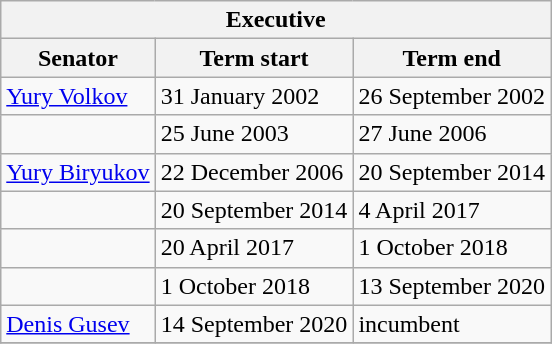<table class="wikitable sortable">
<tr>
<th colspan=3>Executive</th>
</tr>
<tr>
<th>Senator</th>
<th>Term start</th>
<th>Term end</th>
</tr>
<tr>
<td><a href='#'>Yury Volkov</a></td>
<td>31 January 2002</td>
<td>26 September 2002</td>
</tr>
<tr>
<td></td>
<td>25 June 2003</td>
<td>27 June 2006</td>
</tr>
<tr>
<td><a href='#'>Yury Biryukov</a></td>
<td>22 December 2006</td>
<td>20 September 2014</td>
</tr>
<tr>
<td></td>
<td>20 September 2014</td>
<td>4 April 2017</td>
</tr>
<tr>
<td></td>
<td>20 April 2017</td>
<td>1 October 2018</td>
</tr>
<tr>
<td></td>
<td>1 October 2018</td>
<td>13 September 2020</td>
</tr>
<tr>
<td><a href='#'>Denis Gusev</a></td>
<td>14 September 2020</td>
<td>incumbent</td>
</tr>
<tr>
</tr>
</table>
